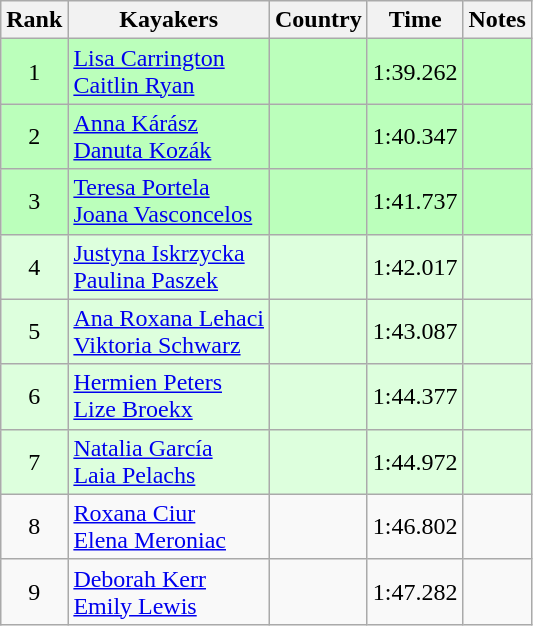<table class="wikitable" style="text-align:center">
<tr>
<th>Rank</th>
<th>Kayakers</th>
<th>Country</th>
<th>Time</th>
<th>Notes</th>
</tr>
<tr bgcolor=bbffbb>
<td>1</td>
<td align="left"><a href='#'>Lisa Carrington</a><br><a href='#'>Caitlin Ryan</a></td>
<td align="left"></td>
<td>1:39.262</td>
<td></td>
</tr>
<tr bgcolor=bbffbb>
<td>2</td>
<td align="left"><a href='#'>Anna Kárász</a><br><a href='#'>Danuta Kozák</a></td>
<td align="left"></td>
<td>1:40.347</td>
<td></td>
</tr>
<tr bgcolor=bbffbb>
<td>3</td>
<td align="left"><a href='#'>Teresa Portela</a><br><a href='#'>Joana Vasconcelos</a></td>
<td align="left"></td>
<td>1:41.737</td>
<td></td>
</tr>
<tr bgcolor=ddffdd>
<td>4</td>
<td align="left"><a href='#'>Justyna Iskrzycka</a><br><a href='#'>Paulina Paszek</a></td>
<td align="left"></td>
<td>1:42.017</td>
<td></td>
</tr>
<tr bgcolor=ddffdd>
<td>5</td>
<td align="left"><a href='#'>Ana Roxana Lehaci</a><br><a href='#'>Viktoria Schwarz</a></td>
<td align="left"></td>
<td>1:43.087</td>
<td></td>
</tr>
<tr bgcolor=ddffdd>
<td>6</td>
<td align="left"><a href='#'>Hermien Peters</a><br><a href='#'>Lize Broekx</a></td>
<td align="left"></td>
<td>1:44.377</td>
<td></td>
</tr>
<tr bgcolor=ddffdd>
<td>7</td>
<td align="left"><a href='#'>Natalia García</a><br><a href='#'>Laia Pelachs</a></td>
<td align="left"></td>
<td>1:44.972</td>
<td></td>
</tr>
<tr>
<td>8</td>
<td align="left"><a href='#'>Roxana Ciur</a><br><a href='#'>Elena Meroniac</a></td>
<td align="left"></td>
<td>1:46.802</td>
<td></td>
</tr>
<tr>
<td>9</td>
<td align="left"><a href='#'>Deborah Kerr</a><br><a href='#'>Emily Lewis</a></td>
<td align="left"></td>
<td>1:47.282</td>
<td></td>
</tr>
</table>
